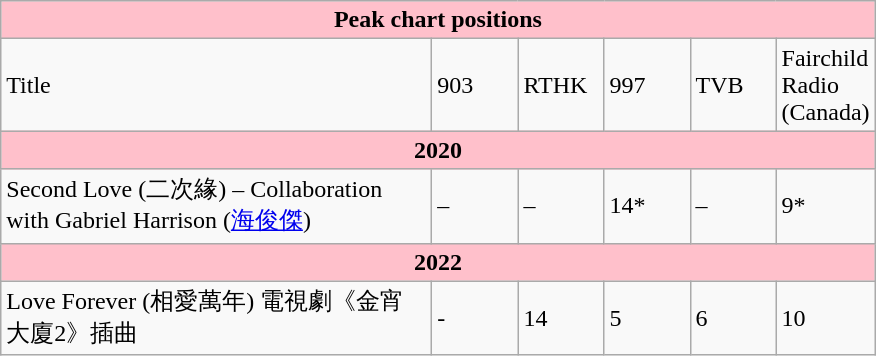<table class="wikitable">
<tr>
<th style="background:pink; color:black" colspan="7"><strong>Peak chart positions </strong></th>
</tr>
<tr>
<td width="280">Title</td>
<td width="50">903</td>
<td width="50">RTHK</td>
<td width="50">997</td>
<td width="50">TVB</td>
<td width="50">Fairchild Radio (Canada)</td>
</tr>
<tr>
<th style="background:pink; color:black" colspan="7"><strong>2020</strong></th>
</tr>
<tr>
<td>Second Love (二次緣) – Collaboration with Gabriel Harrison (<a href='#'>海俊傑</a>)</td>
<td>–</td>
<td>–</td>
<td>14*</td>
<td>–</td>
<td>9*</td>
</tr>
<tr>
<th style="background:pink; color:black" colspan="7"><strong>2022</strong></th>
</tr>
<tr>
<td>Love Forever  (相愛萬年) 電視劇《金宵大廈2》插曲</td>
<td>-</td>
<td>14</td>
<td>5</td>
<td>6</td>
<td>10</td>
</tr>
</table>
